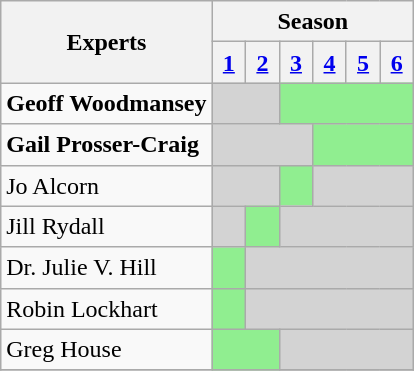<table class="wikitable" style="line-height:15pt; text-align:left;">
<tr>
<th rowspan=2>Experts</th>
<th colspan=6>Season</th>
</tr>
<tr>
<th width=15px><a href='#'>1</a></th>
<th width=15px><a href='#'>2</a></th>
<th width=15px><a href='#'>3</a></th>
<th width=15px><a href='#'>4</a></th>
<th width=15px><a href='#'>5</a></th>
<th width=15px><a href='#'>6</a></th>
</tr>
<tr>
<td><strong>Geoff Woodmansey</strong></td>
<td colspan=2 bgcolor=lightgray></td>
<td colspan=4 bgcolor=lightgreen></td>
</tr>
<tr>
<td><strong>Gail Prosser-Craig</strong></td>
<td colspan=3 bgcolor=lightgray></td>
<td colspan=3 bgcolor=lightgreen></td>
</tr>
<tr>
<td>Jo Alcorn</td>
<td colspan=2 bgcolor=lightgray></td>
<td bgcolor=lightgreen></td>
<td colspan=3 bgcolor=lightgray></td>
</tr>
<tr>
<td>Jill Rydall</td>
<td bgcolor=lightgray></td>
<td bgcolor=lightgreen></td>
<td colspan=4 bgcolor=lightgray></td>
</tr>
<tr>
<td>Dr. Julie V. Hill</td>
<td bgcolor=lightgreen></td>
<td colspan=5 bgcolor=lightgray></td>
</tr>
<tr>
<td>Robin Lockhart</td>
<td bgcolor=lightgreen></td>
<td colspan=5 bgcolor=lightgray></td>
</tr>
<tr>
<td>Greg House</td>
<td colspan=2 bgcolor=lightgreen></td>
<td colspan=4 bgcolor=lightgray></td>
</tr>
<tr>
</tr>
</table>
